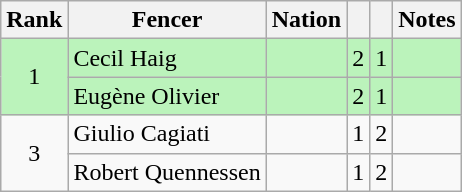<table class="wikitable sortable" style="text-align:center">
<tr>
<th>Rank</th>
<th>Fencer</th>
<th>Nation</th>
<th></th>
<th></th>
<th>Notes</th>
</tr>
<tr bgcolor=bbf3bb>
<td rowspan=2>1</td>
<td align=left>Cecil Haig</td>
<td align=left></td>
<td>2</td>
<td>1</td>
<td></td>
</tr>
<tr bgcolor=bbf3bb>
<td align=left>Eugène Olivier</td>
<td align=left></td>
<td>2</td>
<td>1</td>
<td></td>
</tr>
<tr>
<td rowspan=2>3</td>
<td align=left>Giulio Cagiati</td>
<td align=left></td>
<td>1</td>
<td>2</td>
<td></td>
</tr>
<tr>
<td align=left>Robert Quennessen</td>
<td align=left></td>
<td>1</td>
<td>2</td>
<td></td>
</tr>
</table>
